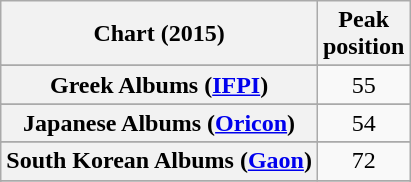<table class="wikitable sortable plainrowheaders" style="text-align:center">
<tr>
<th scope="col">Chart (2015)</th>
<th scope="col">Peak<br>position</th>
</tr>
<tr>
</tr>
<tr>
</tr>
<tr>
</tr>
<tr>
</tr>
<tr>
</tr>
<tr>
</tr>
<tr>
</tr>
<tr>
</tr>
<tr>
</tr>
<tr>
</tr>
<tr>
</tr>
<tr>
<th scope="row">Greek Albums (<a href='#'>IFPI</a>)</th>
<td>55</td>
</tr>
<tr>
</tr>
<tr>
</tr>
<tr>
<th scope="row">Japanese Albums (<a href='#'>Oricon</a>)</th>
<td>54</td>
</tr>
<tr>
</tr>
<tr>
</tr>
<tr>
</tr>
<tr>
</tr>
<tr>
</tr>
<tr>
<th scope="row">South Korean Albums (<a href='#'>Gaon</a>)</th>
<td>72</td>
</tr>
<tr>
</tr>
<tr>
</tr>
<tr>
</tr>
<tr>
</tr>
<tr>
</tr>
<tr>
</tr>
<tr>
</tr>
</table>
